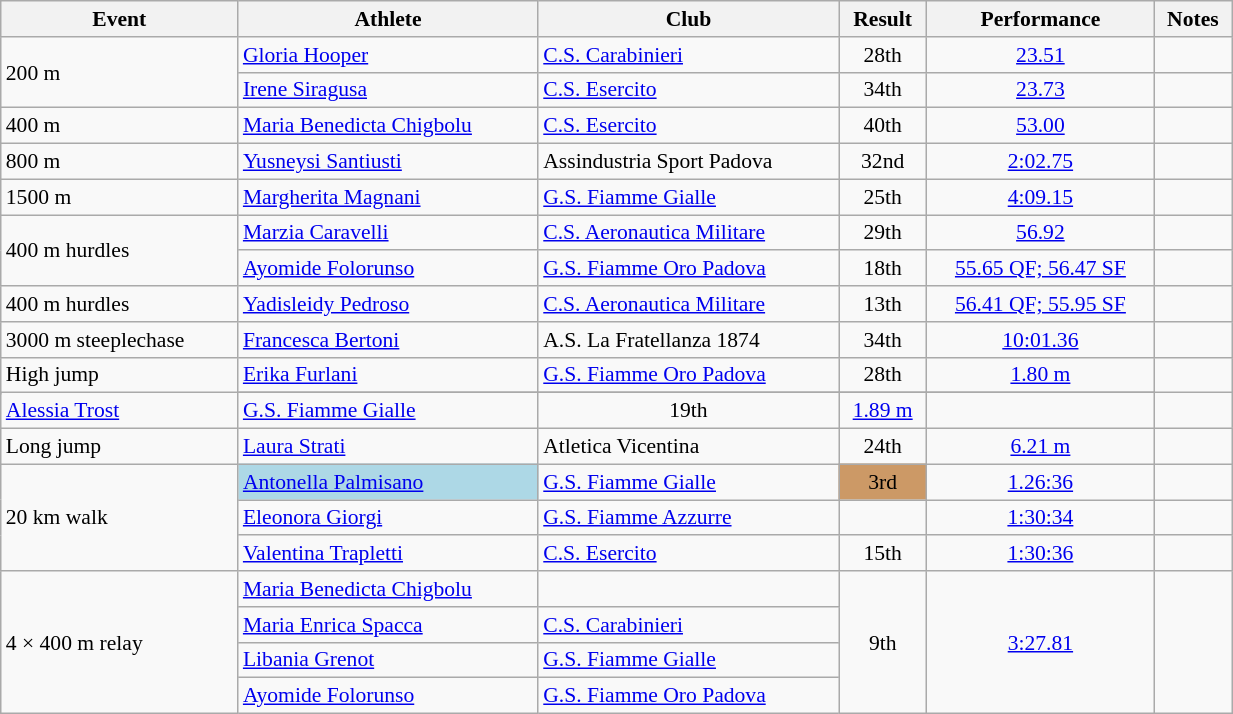<table class="wikitable" width=65% style="font-size:90%; text-align:left;">
<tr>
<th>Event</th>
<th>Athlete</th>
<th>Club</th>
<th>Result</th>
<th>Performance</th>
<th>Notes</th>
</tr>
<tr>
<td rowspan=2>200 m</td>
<td><a href='#'>Gloria Hooper</a></td>
<td><a href='#'>C.S. Carabinieri</a></td>
<td align=center>28th </td>
<td align=center><a href='#'>23.51</a></td>
<td align=center></td>
</tr>
<tr>
<td><a href='#'>Irene Siragusa</a></td>
<td><a href='#'>C.S. Esercito</a></td>
<td align=center>34th </td>
<td align=center><a href='#'>23.73</a></td>
<td align=center></td>
</tr>
<tr>
<td>400 m </td>
<td><a href='#'>Maria Benedicta Chigbolu</a></td>
<td><a href='#'>C.S. Esercito</a></td>
<td align=center>40th </td>
<td align=center><a href='#'>53.00</a></td>
<td align=center></td>
</tr>
<tr>
<td>800 m</td>
<td><a href='#'>Yusneysi Santiusti</a></td>
<td>Assindustria Sport Padova</td>
<td align=center>32nd </td>
<td align=center><a href='#'>2:02.75</a></td>
<td align=center></td>
</tr>
<tr>
<td>1500 m</td>
<td><a href='#'>Margherita Magnani</a></td>
<td><a href='#'>G.S. Fiamme Gialle</a></td>
<td align=center>25th </td>
<td align=center><a href='#'>4:09.15</a></td>
<td align=center></td>
</tr>
<tr>
<td rowspan=2>400 m hurdles</td>
<td><a href='#'>Marzia Caravelli</a></td>
<td><a href='#'>C.S. Aeronautica Militare</a></td>
<td align=center>29th </td>
<td align=center><a href='#'>56.92</a></td>
<td align=center></td>
</tr>
<tr>
<td><a href='#'>Ayomide Folorunso</a></td>
<td><a href='#'>G.S. Fiamme Oro Padova</a></td>
<td align=center>18th </td>
<td align=center><a href='#'>55.65 QF; 56.47 SF</a></td>
<td align=center></td>
</tr>
<tr>
<td>400 m hurdles</td>
<td><a href='#'>Yadisleidy Pedroso</a></td>
<td><a href='#'>C.S. Aeronautica Militare</a></td>
<td align=center>13th </td>
<td align=center><a href='#'>56.41 QF; 55.95 SF</a></td>
<td align=center></td>
</tr>
<tr>
<td>3000 m steeplechase</td>
<td><a href='#'>Francesca Bertoni</a></td>
<td>A.S. La Fratellanza 1874</td>
<td align=center>34th </td>
<td align=center><a href='#'>10:01.36</a></td>
<td align=center></td>
</tr>
<tr>
<td rowspan=2>High jump</td>
<td><a href='#'>Erika Furlani</a></td>
<td><a href='#'>G.S. Fiamme Oro Padova</a></td>
<td align=center>28th </td>
<td align=center><a href='#'>1.80 m</a></td>
<td align=center></td>
</tr>
<tr>
</tr>
<tr>
<td><a href='#'>Alessia Trost</a></td>
<td><a href='#'>G.S. Fiamme Gialle</a></td>
<td align=center>19th </td>
<td align=center><a href='#'>1.89 m</a></td>
<td align=center></td>
</tr>
<tr>
<td>Long jump</td>
<td><a href='#'>Laura Strati</a></td>
<td>Atletica Vicentina</td>
<td align=center>24th </td>
<td align=center><a href='#'>6.21 m</a></td>
<td align=center></td>
</tr>
<tr>
<td rowspan=3>20 km walk</td>
<td bgcolor=lightblue><a href='#'>Antonella Palmisano</a></td>
<td><a href='#'>G.S. Fiamme Gialle</a></td>
<td align=center bgcolor=cc9966>3rd</td>
<td align=center><a href='#'>1.26:36</a></td>
<td align=center></td>
</tr>
<tr>
<td><a href='#'>Eleonora Giorgi</a></td>
<td><a href='#'>G.S. Fiamme Azzurre</a></td>
<td align=center14th></td>
<td align=center><a href='#'>1:30:34</a></td>
<td align=center></td>
</tr>
<tr>
<td><a href='#'>Valentina Trapletti</a></td>
<td><a href='#'>C.S. Esercito</a></td>
<td align=center>15th</td>
<td align=center><a href='#'>1:30:36</a></td>
<td align=center></td>
</tr>
<tr>
<td rowspan=4>4 × 400 m relay</td>
<td><a href='#'>Maria Benedicta Chigbolu</a></td>
<td></td>
<td rowspan=4 align=center>9th </td>
<td rowspan=4 align=center><a href='#'>3:27.81</a></td>
<td rowspan=4 align=center></td>
</tr>
<tr>
<td><a href='#'>Maria Enrica Spacca</a></td>
<td><a href='#'>C.S. Carabinieri</a></td>
</tr>
<tr>
<td><a href='#'>Libania Grenot</a></td>
<td><a href='#'>G.S. Fiamme Gialle</a></td>
</tr>
<tr>
<td><a href='#'>Ayomide Folorunso</a></td>
<td><a href='#'>G.S. Fiamme Oro Padova</a></td>
</tr>
</table>
